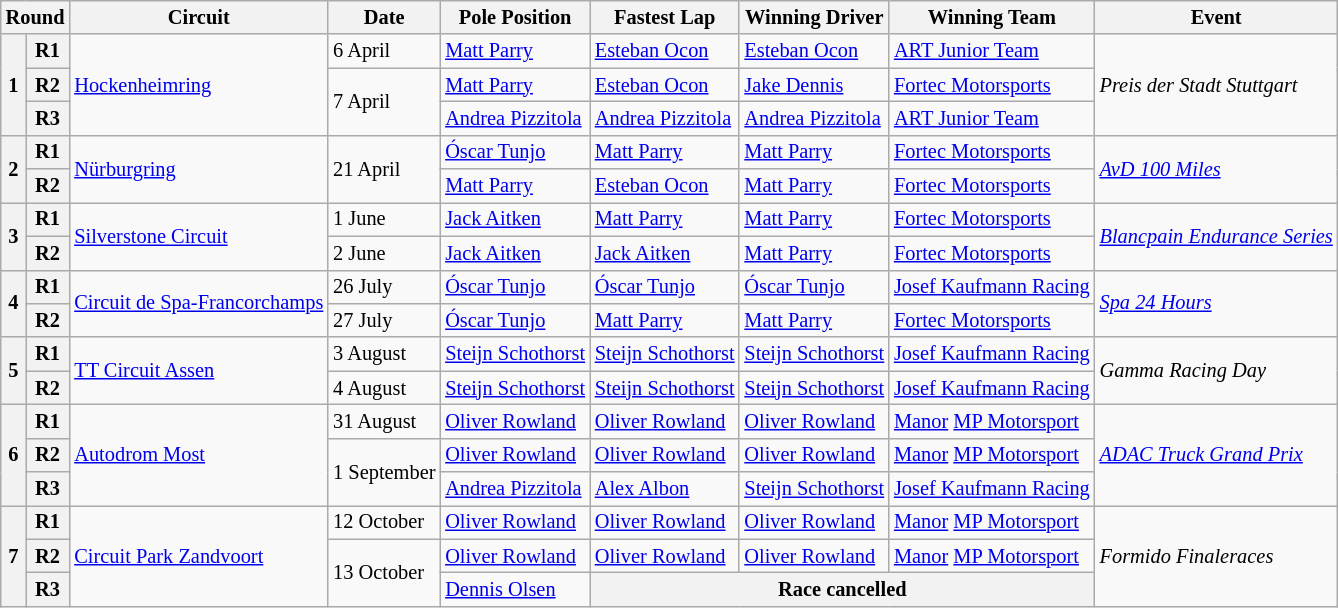<table class="wikitable" style="font-size: 85%">
<tr>
<th colspan=2>Round</th>
<th>Circuit</th>
<th>Date</th>
<th>Pole Position</th>
<th>Fastest Lap</th>
<th>Winning Driver</th>
<th>Winning Team</th>
<th>Event</th>
</tr>
<tr>
<th rowspan=3>1</th>
<th>R1</th>
<td rowspan=3> <a href='#'>Hockenheimring</a></td>
<td>6 April</td>
<td> <a href='#'>Matt Parry</a></td>
<td> <a href='#'>Esteban Ocon</a></td>
<td> <a href='#'>Esteban Ocon</a></td>
<td> <a href='#'>ART Junior Team</a></td>
<td rowspan=3><em>Preis der Stadt Stuttgart</em></td>
</tr>
<tr>
<th>R2</th>
<td rowspan=2>7 April</td>
<td> <a href='#'>Matt Parry</a></td>
<td> <a href='#'>Esteban Ocon</a></td>
<td> <a href='#'>Jake Dennis</a></td>
<td> <a href='#'>Fortec Motorsports</a></td>
</tr>
<tr>
<th>R3</th>
<td> <a href='#'>Andrea Pizzitola</a></td>
<td> <a href='#'>Andrea Pizzitola</a></td>
<td> <a href='#'>Andrea Pizzitola</a></td>
<td> <a href='#'>ART Junior Team</a></td>
</tr>
<tr>
<th rowspan=2>2</th>
<th>R1</th>
<td rowspan=2> <a href='#'>Nürburgring</a></td>
<td rowspan=2>21 April</td>
<td> <a href='#'>Óscar Tunjo</a></td>
<td> <a href='#'>Matt Parry</a></td>
<td> <a href='#'>Matt Parry</a></td>
<td> <a href='#'>Fortec Motorsports</a></td>
<td rowspan=2><em><a href='#'>AvD 100 Miles</a></em></td>
</tr>
<tr>
<th>R2</th>
<td> <a href='#'>Matt Parry</a></td>
<td> <a href='#'>Esteban Ocon</a></td>
<td> <a href='#'>Matt Parry</a></td>
<td> <a href='#'>Fortec Motorsports</a></td>
</tr>
<tr>
<th rowspan=2>3</th>
<th>R1</th>
<td rowspan=2> <a href='#'>Silverstone Circuit</a></td>
<td>1 June</td>
<td> <a href='#'>Jack Aitken</a></td>
<td> <a href='#'>Matt Parry</a></td>
<td> <a href='#'>Matt Parry</a></td>
<td> <a href='#'>Fortec Motorsports</a></td>
<td rowspan=2 nowrap><em><a href='#'>Blancpain Endurance Series</a></em></td>
</tr>
<tr>
<th>R2</th>
<td>2 June</td>
<td> <a href='#'>Jack Aitken</a></td>
<td> <a href='#'>Jack Aitken</a></td>
<td> <a href='#'>Matt Parry</a></td>
<td> <a href='#'>Fortec Motorsports</a></td>
</tr>
<tr>
<th rowspan=2>4</th>
<th>R1</th>
<td rowspan=2 nowrap> <a href='#'>Circuit de Spa-Francorchamps</a></td>
<td>26 July</td>
<td> <a href='#'>Óscar Tunjo</a></td>
<td> <a href='#'>Óscar Tunjo</a></td>
<td> <a href='#'>Óscar Tunjo</a></td>
<td> <a href='#'>Josef Kaufmann Racing</a></td>
<td rowspan=2><em><a href='#'>Spa 24 Hours</a></em></td>
</tr>
<tr>
<th>R2</th>
<td>27 July</td>
<td> <a href='#'>Óscar Tunjo</a></td>
<td> <a href='#'>Matt Parry</a></td>
<td> <a href='#'>Matt Parry</a></td>
<td> <a href='#'>Fortec Motorsports</a></td>
</tr>
<tr>
<th rowspan=2>5</th>
<th>R1</th>
<td rowspan=2> <a href='#'>TT Circuit Assen</a></td>
<td>3 August</td>
<td nowrap> <a href='#'>Steijn Schothorst</a></td>
<td nowrap> <a href='#'>Steijn Schothorst</a></td>
<td nowrap> <a href='#'>Steijn Schothorst</a></td>
<td nowrap> <a href='#'>Josef Kaufmann Racing</a></td>
<td rowspan=2><em>Gamma Racing Day</em></td>
</tr>
<tr>
<th>R2</th>
<td>4 August</td>
<td> <a href='#'>Steijn Schothorst</a></td>
<td> <a href='#'>Steijn Schothorst</a></td>
<td> <a href='#'>Steijn Schothorst</a></td>
<td> <a href='#'>Josef Kaufmann Racing</a></td>
</tr>
<tr>
<th rowspan=3>6</th>
<th>R1</th>
<td rowspan=3> <a href='#'>Autodrom Most</a></td>
<td>31 August</td>
<td> <a href='#'>Oliver Rowland</a></td>
<td> <a href='#'>Oliver Rowland</a></td>
<td> <a href='#'>Oliver Rowland</a></td>
<td> <a href='#'>Manor</a> <a href='#'>MP Motorsport</a></td>
<td rowspan=3><em><a href='#'>ADAC Truck Grand Prix</a></em></td>
</tr>
<tr>
<th>R2</th>
<td rowspan=2 nowrap>1 September</td>
<td> <a href='#'>Oliver Rowland</a></td>
<td> <a href='#'>Oliver Rowland</a></td>
<td> <a href='#'>Oliver Rowland</a></td>
<td> <a href='#'>Manor</a> <a href='#'>MP Motorsport</a></td>
</tr>
<tr>
<th>R3</th>
<td> <a href='#'>Andrea Pizzitola</a></td>
<td> <a href='#'>Alex Albon</a></td>
<td> <a href='#'>Steijn Schothorst</a></td>
<td> <a href='#'>Josef Kaufmann Racing</a></td>
</tr>
<tr>
<th rowspan=3>7</th>
<th>R1</th>
<td rowspan=3> <a href='#'>Circuit Park Zandvoort</a></td>
<td>12 October</td>
<td> <a href='#'>Oliver Rowland</a></td>
<td> <a href='#'>Oliver Rowland</a></td>
<td> <a href='#'>Oliver Rowland</a></td>
<td> <a href='#'>Manor</a> <a href='#'>MP Motorsport</a></td>
<td rowspan=3><em>Formido Finaleraces</em></td>
</tr>
<tr>
<th>R2</th>
<td rowspan=2>13 October</td>
<td> <a href='#'>Oliver Rowland</a></td>
<td> <a href='#'>Oliver Rowland</a></td>
<td> <a href='#'>Oliver Rowland</a></td>
<td> <a href='#'>Manor</a> <a href='#'>MP Motorsport</a></td>
</tr>
<tr>
<th>R3</th>
<td> <a href='#'>Dennis Olsen</a></td>
<th colspan=3>Race cancelled</th>
</tr>
</table>
